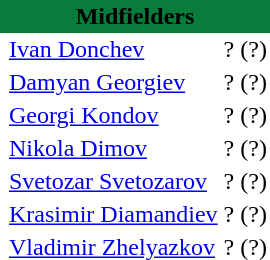<table class="toccolours" border="0" cellpadding="2" cellspacing="0" align=left style="margin:0.5em;">
<tr>
<th colspan="4" align="center" bgcolor="#077C3B"><span>Midfielders</span></th>
</tr>
<tr>
<td></td>
<td> <a href='#'>Ivan Donchev</a></td>
<td>?</td>
<td>(?)</td>
</tr>
<tr>
<td></td>
<td> <a href='#'>Damyan Georgiev</a></td>
<td>?</td>
<td>(?)</td>
</tr>
<tr>
<td></td>
<td> <a href='#'>Georgi Kondov</a></td>
<td>?</td>
<td>(?)</td>
</tr>
<tr>
<td></td>
<td> <a href='#'>Nikola Dimov</a></td>
<td>?</td>
<td>(?)</td>
</tr>
<tr>
<td></td>
<td> <a href='#'>Svetozar Svetozarov</a></td>
<td>?</td>
<td>(?)</td>
</tr>
<tr>
<td></td>
<td> <a href='#'>Krasimir Diamandiev</a></td>
<td>?</td>
<td>(?)</td>
</tr>
<tr>
<td></td>
<td> <a href='#'>Vladimir Zhelyazkov</a></td>
<td>?</td>
<td>(?)</td>
</tr>
<tr>
</tr>
</table>
